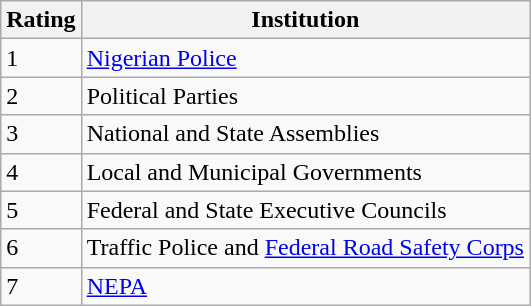<table class="wikitable">
<tr>
<th>Rating</th>
<th>Institution</th>
</tr>
<tr>
<td>1</td>
<td><a href='#'>Nigerian Police</a></td>
</tr>
<tr>
<td>2</td>
<td>Political Parties</td>
</tr>
<tr>
<td>3</td>
<td>National and State Assemblies</td>
</tr>
<tr>
<td>4</td>
<td>Local and Municipal Governments</td>
</tr>
<tr>
<td>5</td>
<td>Federal and State Executive Councils</td>
</tr>
<tr>
<td>6</td>
<td>Traffic Police and <a href='#'>Federal Road Safety Corps</a></td>
</tr>
<tr>
<td>7</td>
<td><a href='#'>NEPA</a></td>
</tr>
</table>
